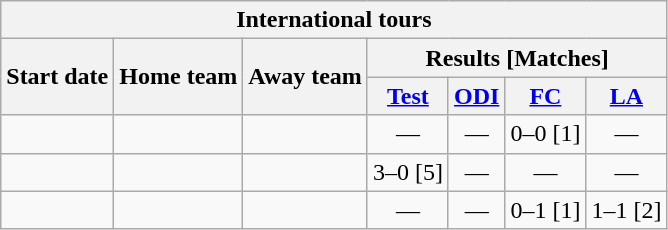<table class="wikitable">
<tr>
<th colspan="7">International tours</th>
</tr>
<tr>
<th rowspan="2">Start date</th>
<th rowspan="2">Home team</th>
<th rowspan="2">Away team</th>
<th colspan="4">Results [Matches]</th>
</tr>
<tr>
<th><a href='#'>Test</a></th>
<th><a href='#'>ODI</a></th>
<th><a href='#'>FC</a></th>
<th><a href='#'>LA</a></th>
</tr>
<tr>
<td><a href='#'></a></td>
<td></td>
<td></td>
<td ; style="text-align:center">—</td>
<td ; style="text-align:center">—</td>
<td>0–0 [1]</td>
<td ; style="text-align:center">—</td>
</tr>
<tr>
<td><a href='#'></a></td>
<td></td>
<td></td>
<td>3–0 [5]</td>
<td ; style="text-align:center">—</td>
<td ; style="text-align:center">—</td>
<td ; style="text-align:center">—</td>
</tr>
<tr>
<td><a href='#'></a></td>
<td></td>
<td></td>
<td ; style="text-align:center">—</td>
<td ; style="text-align:center">—</td>
<td>0–1 [1]</td>
<td>1–1 [2]</td>
</tr>
</table>
